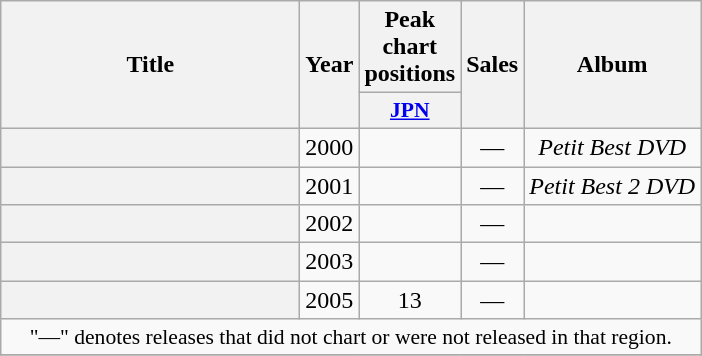<table class="wikitable plainrowheaders" style="text-align:center;">
<tr>
<th scope="col" rowspan="2" style="width:12em;">Title</th>
<th scope="col" rowspan="2">Year</th>
<th scope="col" colspan="1">Peak chart positions</th>
<th scope="col" rowspan="2">Sales</th>
<th scope="col" rowspan="2">Album</th>
</tr>
<tr>
<th scope="col" style="width:3em;font-size:90%;"><a href='#'>JPN</a></th>
</tr>
<tr>
<th scope="row"></th>
<td>2000</td>
<td></td>
<td>—</td>
<td><em>Petit Best DVD</em></td>
</tr>
<tr>
<th scope="row"></th>
<td>2001</td>
<td></td>
<td>—</td>
<td><em>Petit Best 2 DVD</em></td>
</tr>
<tr>
<th scope="row"></th>
<td>2002</td>
<td></td>
<td>—</td>
<td></td>
</tr>
<tr>
<th scope="row"></th>
<td>2003</td>
<td></td>
<td>—</td>
<td></td>
</tr>
<tr>
<th scope="row"></th>
<td>2005</td>
<td>13</td>
<td>—</td>
<td></td>
</tr>
<tr>
<td colspan="5" style="font-size:90%;">"—" denotes releases that did not chart or were not released in that region.</td>
</tr>
<tr>
</tr>
</table>
